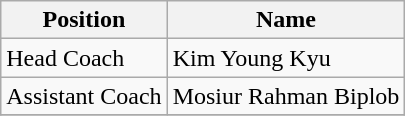<table class="wikitable" style="text-align:left;margin-left:1em;float:center">
<tr>
<th>Position</th>
<th>Name</th>
</tr>
<tr>
<td>Head Coach</td>
<td> Kim Young Kyu</td>
</tr>
<tr>
<td>Assistant Coach</td>
<td> Mosiur Rahman Biplob</td>
</tr>
<tr>
</tr>
</table>
